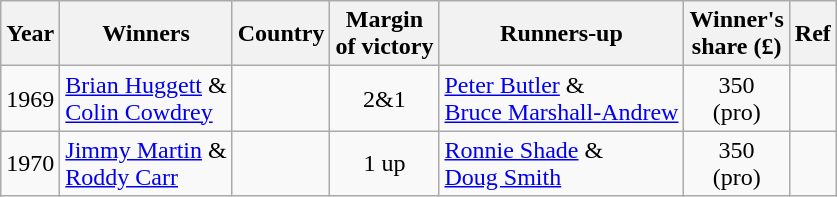<table class="wikitable">
<tr>
<th>Year</th>
<th>Winners</th>
<th>Country</th>
<th>Margin<br>of victory</th>
<th>Runners-up</th>
<th>Winner's<br>share (£)</th>
<th>Ref</th>
</tr>
<tr>
<td>1969</td>
<td><a href='#'>Brian Huggett</a> &<br><a href='#'>Colin Cowdrey</a></td>
<td><br></td>
<td align=center>2&1</td>
<td> <a href='#'>Peter Butler</a> &<br> <a href='#'>Bruce Marshall-Andrew</a></td>
<td align=center>350<br>(pro)</td>
<td></td>
</tr>
<tr>
<td>1970</td>
<td><a href='#'>Jimmy Martin</a> &<br><a href='#'>Roddy Carr</a></td>
<td><br></td>
<td align=center>1 up</td>
<td> <a href='#'>Ronnie Shade</a> &<br> <a href='#'>Doug Smith</a></td>
<td align=center>350<br>(pro)</td>
<td></td>
</tr>
</table>
